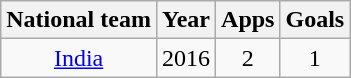<table class="wikitable" style="text-align:center">
<tr>
<th>National team</th>
<th>Year</th>
<th>Apps</th>
<th>Goals</th>
</tr>
<tr>
<td rowspan="1"><a href='#'>India</a></td>
<td>2016</td>
<td>2</td>
<td>1</td>
</tr>
</table>
